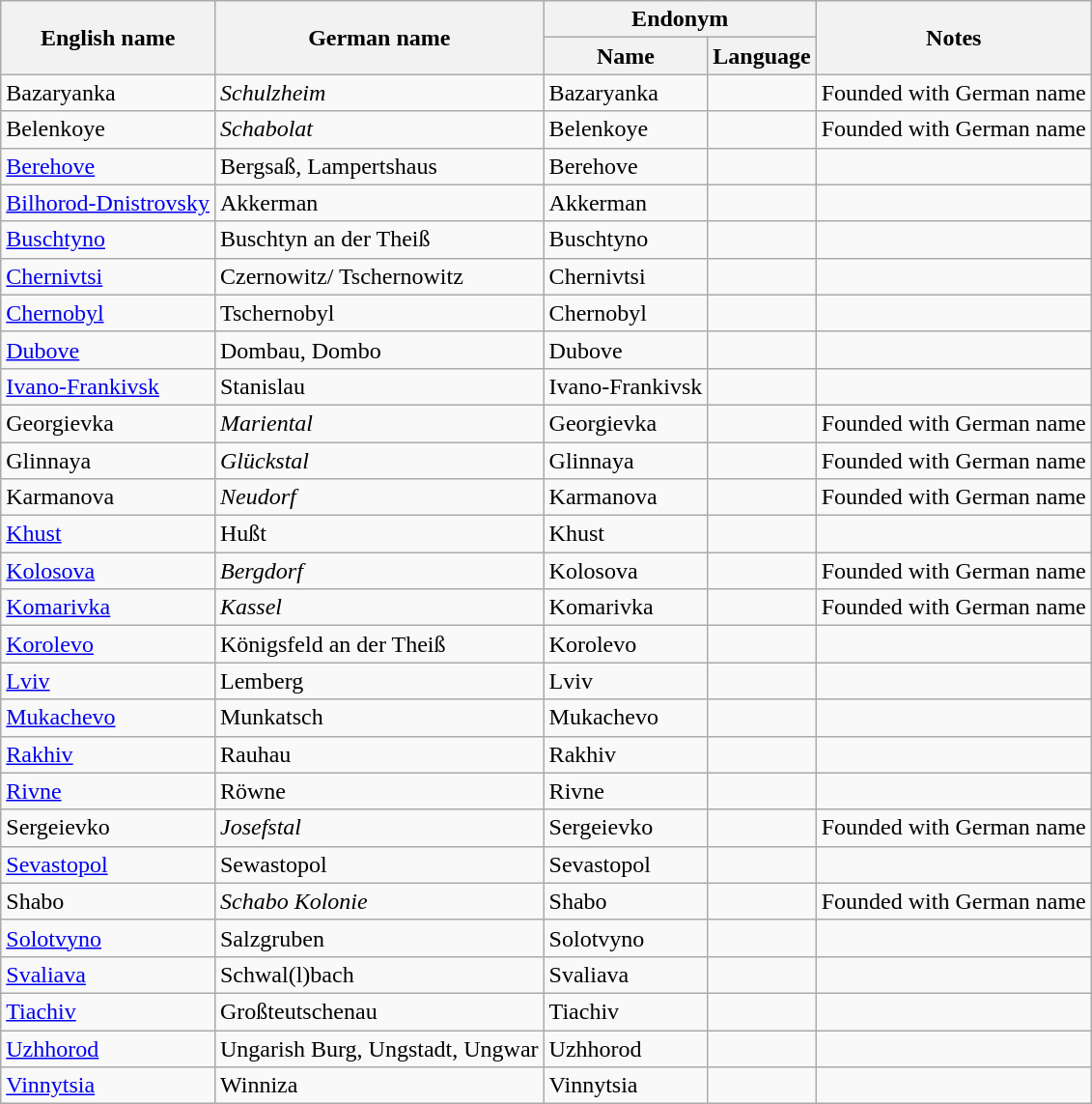<table class="wikitable sortable mw-collapsible">
<tr>
<th rowspan="2">English name</th>
<th rowspan="2">German name</th>
<th colspan="2">Endonym</th>
<th rowspan="2">Notes</th>
</tr>
<tr>
<th>Name</th>
<th>Language</th>
</tr>
<tr>
<td>Bazaryanka</td>
<td><em>Schulzheim</em></td>
<td>Bazaryanka</td>
<td></td>
<td>Founded with German name</td>
</tr>
<tr>
<td>Belenkoye</td>
<td><em>Schabolat</em></td>
<td>Belenkoye</td>
<td></td>
<td>Founded with German name</td>
</tr>
<tr>
<td><a href='#'>Berehove</a></td>
<td>Bergsaß, Lampertshaus</td>
<td>Berehove</td>
<td></td>
<td></td>
</tr>
<tr>
<td><a href='#'>Bilhorod-Dnistrovsky</a></td>
<td>Akkerman</td>
<td>Akkerman</td>
<td></td>
<td></td>
</tr>
<tr>
<td><a href='#'>Buschtyno</a></td>
<td>Buschtyn an der Theiß</td>
<td>Buschtyno</td>
<td></td>
<td></td>
</tr>
<tr>
<td><a href='#'>Chernivtsi</a></td>
<td>Czernowitz/ Tschernowitz</td>
<td>Chernivtsi</td>
<td></td>
<td></td>
</tr>
<tr>
<td><a href='#'>Chernobyl</a></td>
<td>Tschernobyl</td>
<td>Chernobyl</td>
<td></td>
<td></td>
</tr>
<tr>
<td><a href='#'>Dubove</a></td>
<td>Dombau, Dombo</td>
<td>Dubove</td>
<td></td>
<td></td>
</tr>
<tr>
<td><a href='#'>Ivano-Frankivsk</a></td>
<td>Stanislau</td>
<td>Ivano-Frankivsk</td>
<td></td>
<td></td>
</tr>
<tr>
<td>Georgievka</td>
<td><em>Mariental</em></td>
<td>Georgievka</td>
<td></td>
<td>Founded with German name</td>
</tr>
<tr>
<td>Glinnaya</td>
<td><em>Glückstal</em></td>
<td>Glinnaya</td>
<td></td>
<td>Founded with German name</td>
</tr>
<tr>
<td>Karmanova</td>
<td><em>Neudorf</em></td>
<td>Karmanova</td>
<td></td>
<td>Founded with German name</td>
</tr>
<tr>
<td><a href='#'>Khust</a></td>
<td>Hußt</td>
<td>Khust</td>
<td></td>
<td></td>
</tr>
<tr>
<td><a href='#'>Kolosova</a></td>
<td><em>Bergdorf</em></td>
<td>Kolosova</td>
<td></td>
<td>Founded with German name</td>
</tr>
<tr>
<td><a href='#'>Komarivka</a></td>
<td><em>Kassel</em></td>
<td>Komarivka</td>
<td></td>
<td>Founded with German name</td>
</tr>
<tr>
<td><a href='#'>Korolevo</a></td>
<td>Königsfeld an der Theiß</td>
<td>Korolevo</td>
<td></td>
<td></td>
</tr>
<tr>
<td><a href='#'>Lviv</a></td>
<td>Lemberg</td>
<td>Lviv</td>
<td></td>
<td></td>
</tr>
<tr>
<td><a href='#'>Mukachevo</a></td>
<td>Munkatsch</td>
<td>Mukachevo</td>
<td></td>
<td></td>
</tr>
<tr>
<td><a href='#'>Rakhiv</a></td>
<td>Rauhau</td>
<td>Rakhiv</td>
<td></td>
<td></td>
</tr>
<tr>
<td><a href='#'>Rivne</a></td>
<td>Röwne</td>
<td>Rivne</td>
<td></td>
<td></td>
</tr>
<tr>
<td>Sergeievko</td>
<td><em>Josefstal</em></td>
<td>Sergeievko</td>
<td></td>
<td>Founded with German name</td>
</tr>
<tr>
<td><a href='#'>Sevastopol</a></td>
<td>Sewastopol</td>
<td>Sevastopol</td>
<td></td>
<td></td>
</tr>
<tr>
<td>Shabo</td>
<td><em>Schabo Kolonie</em></td>
<td>Shabo</td>
<td></td>
<td>Founded with German name</td>
</tr>
<tr>
<td><a href='#'>Solotvyno</a></td>
<td>Salzgruben</td>
<td>Solotvyno</td>
<td></td>
<td></td>
</tr>
<tr>
<td><a href='#'>Svaliava</a></td>
<td>Schwal(l)bach</td>
<td>Svaliava</td>
<td></td>
<td></td>
</tr>
<tr>
<td><a href='#'>Tiachiv</a></td>
<td>Großteutschenau</td>
<td>Tiachiv</td>
<td></td>
<td></td>
</tr>
<tr>
<td><a href='#'>Uzhhorod</a></td>
<td>Ungarish Burg, Ungstadt, Ungwar</td>
<td>Uzhhorod</td>
<td></td>
<td></td>
</tr>
<tr>
<td><a href='#'>Vinnytsia</a></td>
<td>Winniza</td>
<td>Vinnytsia</td>
<td></td>
<td></td>
</tr>
</table>
